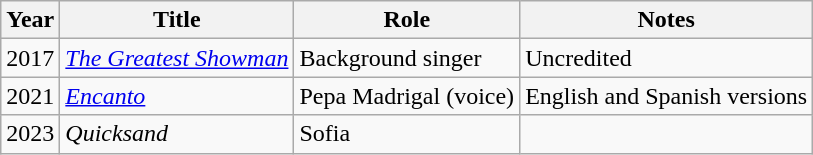<table class="wikitable sortable">
<tr>
<th scope="col">Year</th>
<th scope="col">Title</th>
<th scope="col">Role</th>
<th scope="col" class="unsortable">Notes</th>
</tr>
<tr>
<td>2017</td>
<td><em><a href='#'>The Greatest Showman</a></em></td>
<td>Background singer</td>
<td>Uncredited</td>
</tr>
<tr>
<td>2021</td>
<td><em><a href='#'>Encanto</a></em></td>
<td>Pepa Madrigal (voice)</td>
<td>English and Spanish versions</td>
</tr>
<tr>
<td>2023</td>
<td><em>Quicksand</em></td>
<td>Sofia</td>
<td></td>
</tr>
</table>
